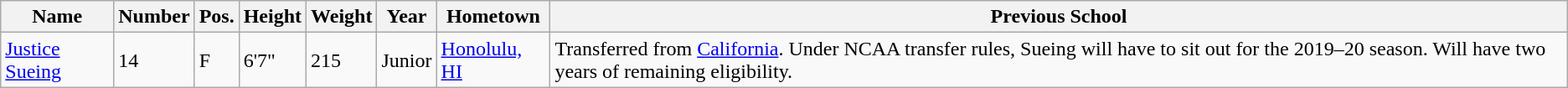<table class="wikitable sortable" border="1">
<tr>
<th>Name</th>
<th>Number</th>
<th>Pos.</th>
<th>Height</th>
<th>Weight</th>
<th>Year</th>
<th>Hometown</th>
<th class="unsortable">Previous School</th>
</tr>
<tr>
<td><a href='#'>Justice Sueing</a></td>
<td>14</td>
<td>F</td>
<td>6'7"</td>
<td>215</td>
<td>Junior</td>
<td><a href='#'>Honolulu, HI</a></td>
<td>Transferred from <a href='#'>California</a>. Under NCAA transfer rules, Sueing will have to sit out for the 2019–20 season. Will have two years of remaining eligibility.</td>
</tr>
</table>
